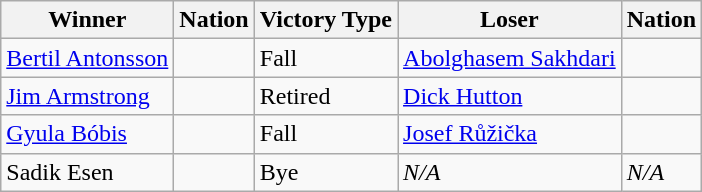<table class="wikitable sortable" style="text-align:left;">
<tr>
<th>Winner</th>
<th>Nation</th>
<th>Victory Type</th>
<th>Loser</th>
<th>Nation</th>
</tr>
<tr>
<td><a href='#'>Bertil Antonsson</a></td>
<td></td>
<td>Fall</td>
<td><a href='#'>Abolghasem Sakhdari</a></td>
<td></td>
</tr>
<tr>
<td><a href='#'>Jim Armstrong</a></td>
<td></td>
<td>Retired</td>
<td><a href='#'>Dick Hutton</a></td>
<td></td>
</tr>
<tr>
<td><a href='#'>Gyula Bóbis</a></td>
<td></td>
<td>Fall</td>
<td><a href='#'>Josef Růžička</a></td>
<td></td>
</tr>
<tr>
<td>Sadik Esen</td>
<td></td>
<td>Bye</td>
<td><em>N/A</em></td>
<td><em>N/A</em></td>
</tr>
</table>
